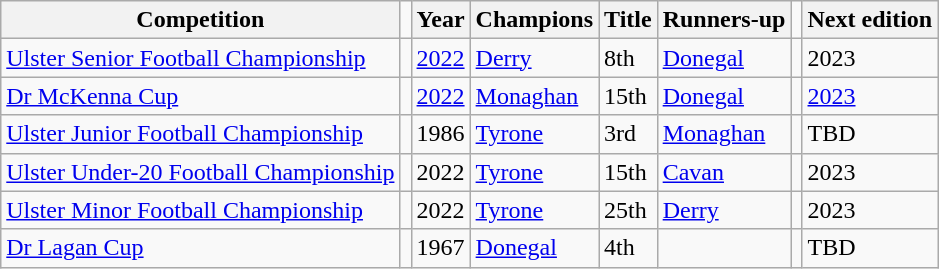<table class="wikitable sortable">
<tr>
<th>Competition</th>
<td></td>
<th>Year</th>
<th>Champions</th>
<th>Title</th>
<th>Runners-up</th>
<td></td>
<th>Next edition</th>
</tr>
<tr>
<td><a href='#'>Ulster Senior Football Championship</a></td>
<td></td>
<td><a href='#'>2022</a></td>
<td> <a href='#'>Derry</a></td>
<td>8th</td>
<td> <a href='#'>Donegal</a></td>
<td></td>
<td>2023</td>
</tr>
<tr>
<td><a href='#'>Dr McKenna Cup</a></td>
<td></td>
<td><a href='#'>2022</a></td>
<td> <a href='#'>Monaghan</a></td>
<td>15th</td>
<td> <a href='#'>Donegal</a></td>
<td></td>
<td><a href='#'>2023</a></td>
</tr>
<tr>
<td><a href='#'>Ulster Junior Football Championship</a></td>
<td></td>
<td>1986</td>
<td> <a href='#'>Tyrone</a></td>
<td>3rd</td>
<td> <a href='#'>Monaghan</a></td>
<td></td>
<td>TBD</td>
</tr>
<tr>
<td><a href='#'>Ulster Under-20 Football Championship</a></td>
<td></td>
<td>2022</td>
<td> <a href='#'>Tyrone</a></td>
<td>15th</td>
<td> <a href='#'>Cavan</a></td>
<td></td>
<td>2023</td>
</tr>
<tr>
<td><a href='#'>Ulster Minor Football Championship</a></td>
<td></td>
<td>2022</td>
<td> <a href='#'>Tyrone</a></td>
<td>25th</td>
<td> <a href='#'>Derry</a></td>
<td></td>
<td>2023</td>
</tr>
<tr>
<td><a href='#'>Dr Lagan Cup</a></td>
<td></td>
<td>1967</td>
<td> <a href='#'>Donegal</a></td>
<td>4th</td>
<td></td>
<td></td>
<td>TBD</td>
</tr>
</table>
